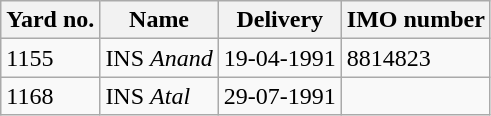<table class="wikitable">
<tr>
<th>Yard no.</th>
<th>Name</th>
<th>Delivery</th>
<th>IMO number</th>
</tr>
<tr>
<td>1155</td>
<td>INS <em>Anand</em></td>
<td>19-04-1991</td>
<td>8814823</td>
</tr>
<tr>
<td>1168</td>
<td>INS <em>Atal</em></td>
<td>29-07-1991</td>
<td></td>
</tr>
</table>
